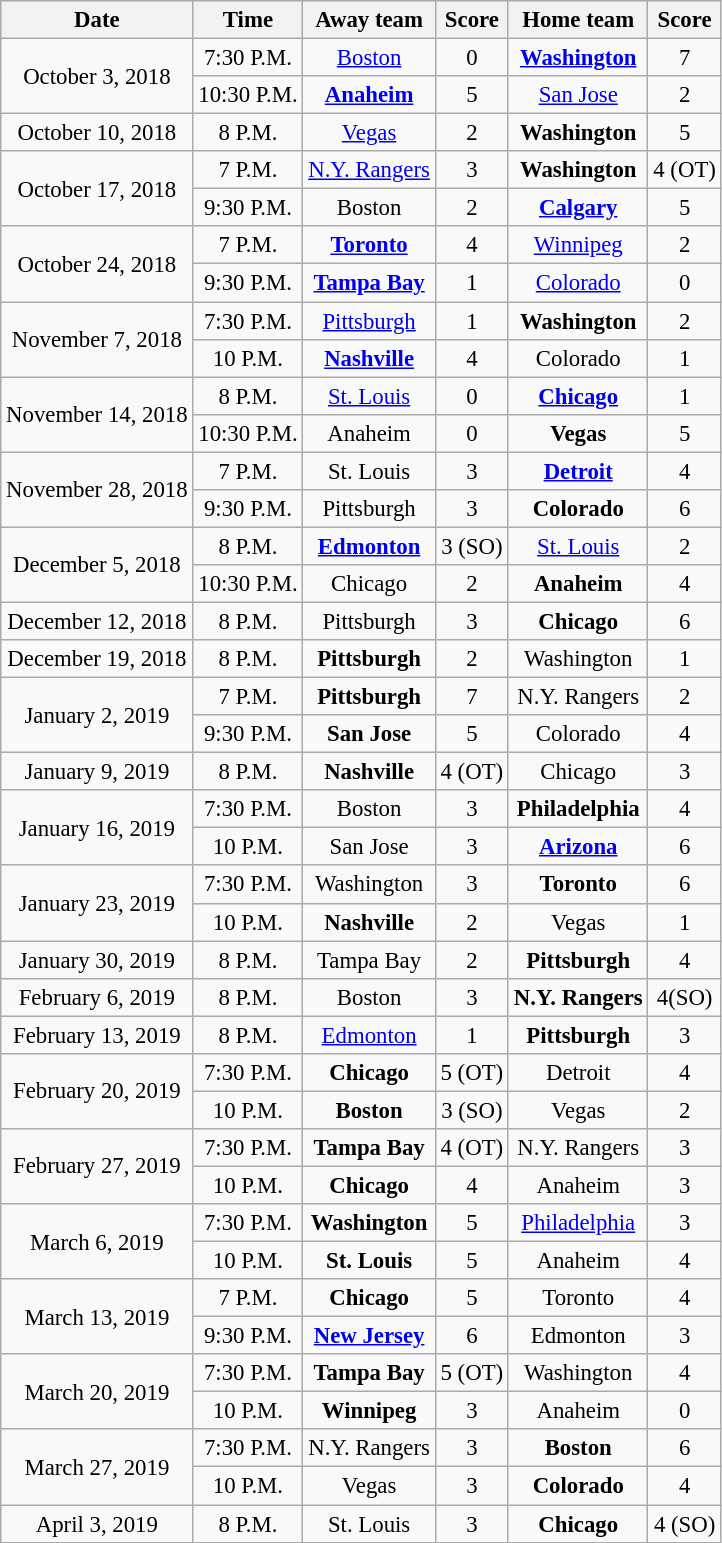<table class="wikitable sortable" style="font-size:95%;text-align:center;">
<tr>
<th>Date</th>
<th>Time</th>
<th>Away team</th>
<th>Score</th>
<th>Home team</th>
<th>Score</th>
</tr>
<tr>
<td rowspan=2>October 3, 2018</td>
<td>7:30 P.M.</td>
<td><a href='#'>Boston</a></td>
<td>0</td>
<td><strong><a href='#'>Washington</a></strong></td>
<td>7</td>
</tr>
<tr>
<td>10:30 P.M.</td>
<td><strong><a href='#'>Anaheim</a></strong></td>
<td>5</td>
<td><a href='#'>San Jose</a></td>
<td>2</td>
</tr>
<tr>
<td>October 10, 2018</td>
<td>8 P.M.</td>
<td><a href='#'>Vegas</a></td>
<td>2</td>
<td><strong>Washington</strong></td>
<td>5</td>
</tr>
<tr>
<td rowspan=2>October 17, 2018</td>
<td>7 P.M.</td>
<td><a href='#'>N.Y. Rangers</a></td>
<td>3</td>
<td><strong>Washington</strong></td>
<td>4 (OT)</td>
</tr>
<tr>
<td>9:30 P.M.</td>
<td>Boston</td>
<td>2</td>
<td><strong><a href='#'>Calgary</a></strong></td>
<td>5</td>
</tr>
<tr>
<td rowspan=2>October 24, 2018</td>
<td>7 P.M.</td>
<td><strong><a href='#'>Toronto</a></strong></td>
<td>4</td>
<td><a href='#'>Winnipeg</a></td>
<td>2</td>
</tr>
<tr>
<td>9:30 P.M.</td>
<td><strong><a href='#'>Tampa Bay</a></strong></td>
<td>1</td>
<td><a href='#'>Colorado</a></td>
<td>0</td>
</tr>
<tr>
<td rowspan=2>November 7, 2018</td>
<td>7:30 P.M.</td>
<td><a href='#'>Pittsburgh</a></td>
<td>1</td>
<td><strong>Washington</strong></td>
<td>2</td>
</tr>
<tr>
<td>10 P.M.</td>
<td><strong><a href='#'>Nashville</a></strong></td>
<td>4</td>
<td>Colorado</td>
<td>1</td>
</tr>
<tr>
<td rowspan=2>November 14, 2018</td>
<td>8 P.M.</td>
<td><a href='#'>St. Louis</a></td>
<td>0</td>
<td><strong><a href='#'>Chicago</a></strong></td>
<td>1</td>
</tr>
<tr>
<td>10:30 P.M.</td>
<td>Anaheim</td>
<td>0</td>
<td><strong>Vegas</strong></td>
<td>5</td>
</tr>
<tr>
<td rowspan=2>November 28, 2018</td>
<td>7 P.M.</td>
<td>St. Louis</td>
<td>3</td>
<td><strong><a href='#'>Detroit</a></strong></td>
<td>4</td>
</tr>
<tr>
<td>9:30 P.M.</td>
<td>Pittsburgh</td>
<td>3</td>
<td><strong>Colorado</strong></td>
<td>6</td>
</tr>
<tr>
<td rowspan=2>December 5, 2018</td>
<td>8 P.M.</td>
<td><strong><a href='#'>Edmonton</a></strong></td>
<td>3 (SO)</td>
<td><a href='#'>St. Louis</a></td>
<td>2</td>
</tr>
<tr>
<td>10:30 P.M.</td>
<td>Chicago</td>
<td>2</td>
<td><strong>Anaheim</strong></td>
<td>4</td>
</tr>
<tr>
<td>December 12, 2018</td>
<td>8 P.M.</td>
<td>Pittsburgh</td>
<td>3</td>
<td><strong>Chicago</strong></td>
<td>6</td>
</tr>
<tr>
<td>December 19, 2018</td>
<td>8 P.M.</td>
<td><strong>Pittsburgh</strong></td>
<td>2</td>
<td>Washington</td>
<td>1</td>
</tr>
<tr>
<td rowspan=2>January 2, 2019</td>
<td>7 P.M.</td>
<td><strong>Pittsburgh</strong></td>
<td>7</td>
<td>N.Y. Rangers</td>
<td>2</td>
</tr>
<tr>
<td>9:30 P.M.</td>
<td><strong>San Jose</strong></td>
<td>5</td>
<td>Colorado</td>
<td>4</td>
</tr>
<tr>
<td>January 9, 2019</td>
<td>8 P.M.</td>
<td><strong>Nashville</strong></td>
<td>4 (OT)</td>
<td>Chicago</td>
<td>3</td>
</tr>
<tr>
<td rowspan=2>January 16, 2019</td>
<td>7:30 P.M.</td>
<td>Boston</td>
<td>3</td>
<td><strong>Philadelphia</strong></td>
<td>4</td>
</tr>
<tr>
<td>10 P.M.</td>
<td>San Jose</td>
<td>3</td>
<td><strong><a href='#'>Arizona</a></strong></td>
<td>6</td>
</tr>
<tr>
<td rowspan=2>January 23, 2019</td>
<td>7:30 P.M.</td>
<td>Washington</td>
<td>3</td>
<td><strong>Toronto</strong></td>
<td>6</td>
</tr>
<tr>
<td>10 P.M.</td>
<td><strong>Nashville</strong></td>
<td>2</td>
<td>Vegas</td>
<td>1</td>
</tr>
<tr>
<td>January 30, 2019</td>
<td>8 P.M.</td>
<td>Tampa Bay</td>
<td>2</td>
<td><strong>Pittsburgh</strong></td>
<td>4</td>
</tr>
<tr>
<td>February 6, 2019</td>
<td>8 P.M.</td>
<td>Boston</td>
<td>3</td>
<td><strong>N.Y. Rangers</strong></td>
<td>4(SO)</td>
</tr>
<tr>
<td>February 13, 2019</td>
<td>8 P.M.</td>
<td><a href='#'>Edmonton</a></td>
<td>1</td>
<td><strong>Pittsburgh</strong></td>
<td>3</td>
</tr>
<tr>
<td rowspan=2>February 20, 2019</td>
<td>7:30 P.M.</td>
<td><strong>Chicago</strong></td>
<td>5 (OT)</td>
<td>Detroit</td>
<td>4</td>
</tr>
<tr>
<td>10 P.M.</td>
<td><strong>Boston</strong></td>
<td>3 (SO)</td>
<td>Vegas</td>
<td>2</td>
</tr>
<tr>
<td rowspan=2>February 27, 2019</td>
<td>7:30 P.M.</td>
<td><strong>Tampa Bay</strong></td>
<td>4 (OT)</td>
<td>N.Y. Rangers</td>
<td>3</td>
</tr>
<tr>
<td>10 P.M.</td>
<td><strong>Chicago</strong></td>
<td>4</td>
<td>Anaheim</td>
<td>3</td>
</tr>
<tr>
<td rowspan=2>March 6, 2019</td>
<td>7:30 P.M.</td>
<td><strong>Washington</strong></td>
<td>5</td>
<td><a href='#'>Philadelphia</a></td>
<td>3</td>
</tr>
<tr>
<td>10 P.M.</td>
<td><strong>St. Louis</strong></td>
<td>5</td>
<td>Anaheim</td>
<td>4</td>
</tr>
<tr>
<td rowspan=2>March 13, 2019</td>
<td>7 P.M.</td>
<td><strong>Chicago</strong></td>
<td>5</td>
<td>Toronto</td>
<td>4</td>
</tr>
<tr>
<td>9:30 P.M.</td>
<td><strong><a href='#'>New Jersey</a></strong></td>
<td>6</td>
<td>Edmonton</td>
<td>3</td>
</tr>
<tr>
<td rowspan=2>March 20, 2019</td>
<td>7:30 P.M.</td>
<td><strong>Tampa Bay</strong></td>
<td>5 (OT)</td>
<td>Washington</td>
<td>4</td>
</tr>
<tr>
<td>10 P.M.</td>
<td><strong>Winnipeg</strong></td>
<td>3</td>
<td>Anaheim</td>
<td>0</td>
</tr>
<tr>
<td rowspan=2>March 27, 2019</td>
<td>7:30 P.M.</td>
<td>N.Y. Rangers</td>
<td>3</td>
<td><strong>Boston</strong></td>
<td>6</td>
</tr>
<tr>
<td>10 P.M.</td>
<td>Vegas</td>
<td>3</td>
<td><strong>Colorado</strong></td>
<td>4</td>
</tr>
<tr>
<td>April 3, 2019</td>
<td>8 P.M.</td>
<td>St. Louis</td>
<td>3</td>
<td><strong>Chicago</strong></td>
<td>4 (SO)</td>
</tr>
</table>
